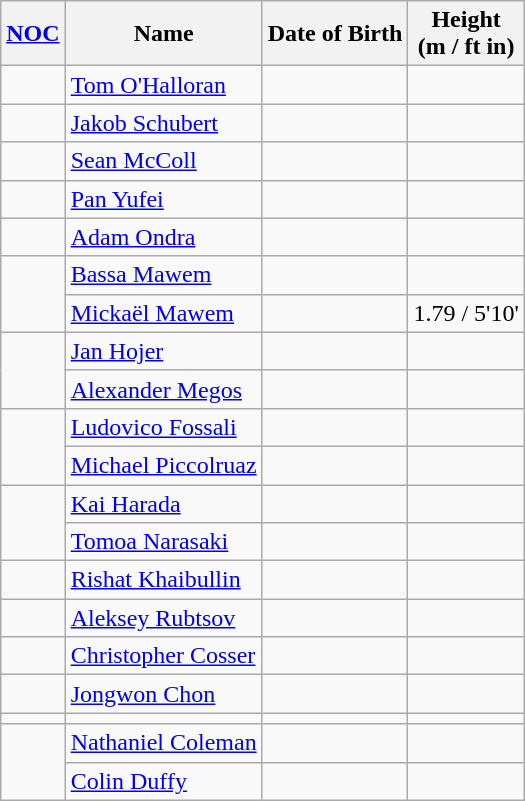<table class="wikitable sortable" style="text-align:center">
<tr>
<th><a href='#'>NOC</a></th>
<th>Name</th>
<th>Date of Birth</th>
<th>Height<br>(m / ft in)</th>
</tr>
<tr>
<td align="left"></td>
<td align="left"><a href='#'>Tom O'Halloran</a></td>
<td align="left"></td>
<td></td>
</tr>
<tr>
<td rowspan="1" align="left"></td>
<td align="left"><a href='#'>Jakob Schubert</a></td>
<td align="left"></td>
<td></td>
</tr>
<tr>
<td align="left"></td>
<td align="left"><a href='#'>Sean McColl</a></td>
<td align="left"></td>
<td></td>
</tr>
<tr>
<td align="left"></td>
<td align="left"><a href='#'>Pan Yufei</a></td>
<td align="left"></td>
<td></td>
</tr>
<tr>
<td align="left"></td>
<td align="left"><a href='#'>Adam Ondra</a></td>
<td align="left"></td>
<td></td>
</tr>
<tr>
<td rowspan="2" align="left"></td>
<td align="left"><a href='#'>Bassa Mawem</a></td>
<td align="left"></td>
<td></td>
</tr>
<tr>
<td align="left"><a href='#'>Mickaël Mawem</a></td>
<td align="left"></td>
<td>1.79 / 5'10'</td>
</tr>
<tr>
<td rowspan="2" align="left"></td>
<td align="left"><a href='#'>Jan Hojer</a></td>
<td align="left"></td>
<td></td>
</tr>
<tr>
<td align="left"><a href='#'>Alexander Megos</a></td>
<td align="left"></td>
<td></td>
</tr>
<tr>
<td rowspan="2" align="left"></td>
<td align="left"><a href='#'>Ludovico Fossali</a></td>
<td align="left"></td>
<td></td>
</tr>
<tr>
<td align="left"><a href='#'>Michael Piccolruaz</a></td>
<td align="left"></td>
<td></td>
</tr>
<tr>
<td rowspan="2" align="left"></td>
<td align="left"><a href='#'>Kai Harada</a></td>
<td align="left"></td>
<td></td>
</tr>
<tr>
<td align="left"><a href='#'>Tomoa Narasaki</a></td>
<td align="left"></td>
<td></td>
</tr>
<tr>
<td rowspan="1" align="left"></td>
<td align="left"><a href='#'>Rishat Khaibullin</a></td>
<td align="left"></td>
<td></td>
</tr>
<tr>
<td align="left"></td>
<td align="left"><a href='#'>Aleksey Rubtsov</a></td>
<td align="left"></td>
<td></td>
</tr>
<tr>
<td rowspan="1" align="left"></td>
<td align="left"><a href='#'>Christopher Cosser</a></td>
<td align="left"></td>
<td></td>
</tr>
<tr>
<td align="left"></td>
<td align="left"><a href='#'>Jongwon Chon</a></td>
<td align="left"></td>
<td></td>
</tr>
<tr>
<td align="left"></td>
<td align="left"></td>
<td align="left"></td>
<td></td>
</tr>
<tr>
<td rowspan="2" align="left"></td>
<td align="left"><a href='#'>Nathaniel Coleman</a></td>
<td align="left"></td>
<td></td>
</tr>
<tr>
<td align="left"><a href='#'>Colin Duffy</a></td>
<td align="left"></td>
<td></td>
</tr>
</table>
